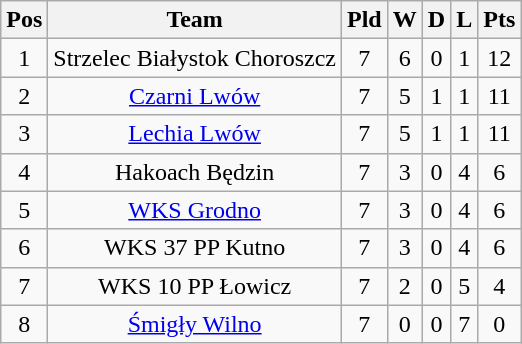<table class="wikitable" style="text-align: center">
<tr>
<th>Pos</th>
<th>Team</th>
<th>Pld</th>
<th>W</th>
<th>D</th>
<th>L</th>
<th>Pts</th>
</tr>
<tr>
<td>1</td>
<td>Strzelec Białystok Choroszcz</td>
<td>7</td>
<td>6</td>
<td>0</td>
<td>1</td>
<td>12</td>
</tr>
<tr>
<td>2</td>
<td><a href='#'>Czarni Lwów</a></td>
<td>7</td>
<td>5</td>
<td>1</td>
<td>1</td>
<td>11</td>
</tr>
<tr>
<td>3</td>
<td><a href='#'>Lechia Lwów</a></td>
<td>7</td>
<td>5</td>
<td>1</td>
<td>1</td>
<td>11</td>
</tr>
<tr>
<td>4</td>
<td>Hakoach Będzin</td>
<td>7</td>
<td>3</td>
<td>0</td>
<td>4</td>
<td>6</td>
</tr>
<tr>
<td>5</td>
<td><a href='#'>WKS Grodno</a></td>
<td>7</td>
<td>3</td>
<td>0</td>
<td>4</td>
<td>6</td>
</tr>
<tr>
<td>6</td>
<td>WKS 37 PP Kutno</td>
<td>7</td>
<td>3</td>
<td>0</td>
<td>4</td>
<td>6</td>
</tr>
<tr>
<td>7</td>
<td>WKS 10 PP Łowicz</td>
<td>7</td>
<td>2</td>
<td>0</td>
<td>5</td>
<td>4</td>
</tr>
<tr>
<td>8</td>
<td><a href='#'>Śmigły Wilno</a></td>
<td>7</td>
<td>0</td>
<td>0</td>
<td>7</td>
<td>0</td>
</tr>
</table>
